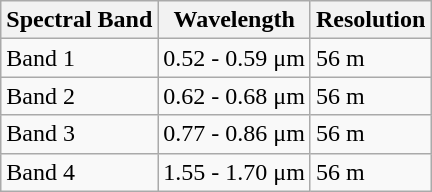<table class="wikitable">
<tr>
<th>Spectral Band</th>
<th>Wavelength</th>
<th>Resolution</th>
</tr>
<tr>
<td>Band 1</td>
<td>0.52 - 0.59 μm</td>
<td>56 m</td>
</tr>
<tr>
<td>Band 2</td>
<td>0.62 - 0.68 μm</td>
<td>56 m</td>
</tr>
<tr>
<td>Band 3</td>
<td>0.77 - 0.86 μm</td>
<td>56 m</td>
</tr>
<tr>
<td>Band 4</td>
<td>1.55 - 1.70 μm</td>
<td>56 m</td>
</tr>
</table>
